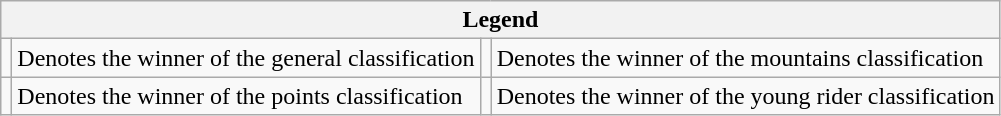<table class="wikitable">
<tr>
<th colspan="4">Legend</th>
</tr>
<tr>
<td></td>
<td>Denotes the winner of the general classification</td>
<td></td>
<td>Denotes the winner of the mountains classification</td>
</tr>
<tr>
<td></td>
<td>Denotes the winner of the points classification</td>
<td></td>
<td>Denotes the winner of the young rider classification</td>
</tr>
</table>
